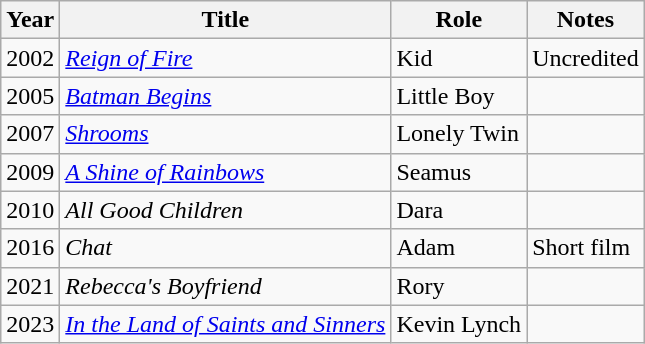<table class="wikitable sortable">
<tr>
<th>Year</th>
<th>Title</th>
<th>Role</th>
<th class="unsortable">Notes</th>
</tr>
<tr>
<td>2002</td>
<td><em><a href='#'>Reign of Fire</a></em></td>
<td>Kid</td>
<td>Uncredited</td>
</tr>
<tr>
<td>2005</td>
<td><em><a href='#'>Batman Begins</a></em></td>
<td>Little Boy</td>
<td></td>
</tr>
<tr>
<td>2007</td>
<td><em><a href='#'>Shrooms</a></em></td>
<td>Lonely Twin</td>
<td></td>
</tr>
<tr>
<td>2009</td>
<td><em><a href='#'>A Shine of Rainbows</a></em></td>
<td>Seamus</td>
<td></td>
</tr>
<tr>
<td>2010</td>
<td><em>All Good Children</em></td>
<td>Dara</td>
<td></td>
</tr>
<tr>
<td>2016</td>
<td><em>Chat</em></td>
<td>Adam</td>
<td>Short film</td>
</tr>
<tr>
<td>2021</td>
<td><em>Rebecca's Boyfriend</em></td>
<td>Rory</td>
<td></td>
</tr>
<tr>
<td>2023</td>
<td><em><a href='#'>In the Land of Saints and Sinners</a></em></td>
<td>Kevin Lynch</td>
<td></td>
</tr>
</table>
